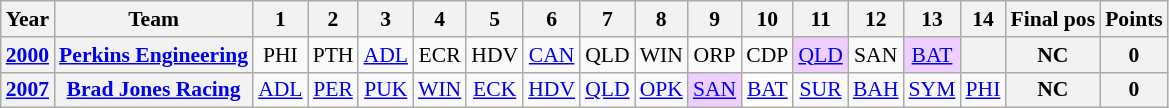<table class="wikitable" style="text-align:center; font-size:90%">
<tr>
<th>Year</th>
<th>Team</th>
<th>1</th>
<th>2</th>
<th>3</th>
<th>4</th>
<th>5</th>
<th>6</th>
<th>7</th>
<th>8</th>
<th>9</th>
<th>10</th>
<th>11</th>
<th>12</th>
<th>13</th>
<th>14</th>
<th>Final pos</th>
<th>Points</th>
</tr>
<tr>
<th><a href='#'>2000</a></th>
<th><a href='#'>Perkins Engineering</a></th>
<td>PHI</td>
<td>PTH</td>
<td><a href='#'>ADL</a></td>
<td>ECR</td>
<td>HDV</td>
<td><a href='#'>CAN</a></td>
<td>QLD</td>
<td>WIN</td>
<td>ORP</td>
<td>CDP</td>
<td style="background:#EFCFFF;"><a href='#'>QLD</a><br></td>
<td>SAN</td>
<td style="background:#EFCFFF;"><a href='#'>BAT</a><br></td>
<th></th>
<th>NC</th>
<th>0</th>
</tr>
<tr>
<th><a href='#'>2007</a></th>
<th><a href='#'>Brad Jones Racing</a></th>
<td><a href='#'>ADL</a></td>
<td><a href='#'>PER</a></td>
<td><a href='#'>PUK</a></td>
<td><a href='#'>WIN</a></td>
<td><a href='#'>ECK</a></td>
<td><a href='#'>HDV</a></td>
<td><a href='#'>QLD</a></td>
<td><a href='#'>OPK</a></td>
<td style="background:#EFCFFF;"><a href='#'>SAN</a><br></td>
<td style="background:#ffffff;"><a href='#'>BAT</a><br></td>
<td><a href='#'>SUR</a></td>
<td><a href='#'>BAH</a></td>
<td><a href='#'>SYM</a></td>
<td><a href='#'>PHI</a></td>
<th>NC</th>
<th>0</th>
</tr>
</table>
